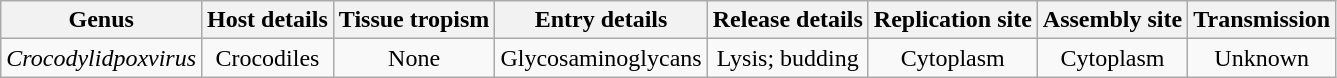<table class="wikitable sortable" style="text-align:center">
<tr>
<th>Genus</th>
<th>Host details</th>
<th>Tissue tropism</th>
<th>Entry details</th>
<th>Release details</th>
<th>Replication site</th>
<th>Assembly site</th>
<th>Transmission</th>
</tr>
<tr>
<td><em>Crocodylidpoxvirus</em></td>
<td>Crocodiles</td>
<td>None</td>
<td>Glycosaminoglycans</td>
<td>Lysis; budding</td>
<td>Cytoplasm</td>
<td>Cytoplasm</td>
<td>Unknown</td>
</tr>
</table>
